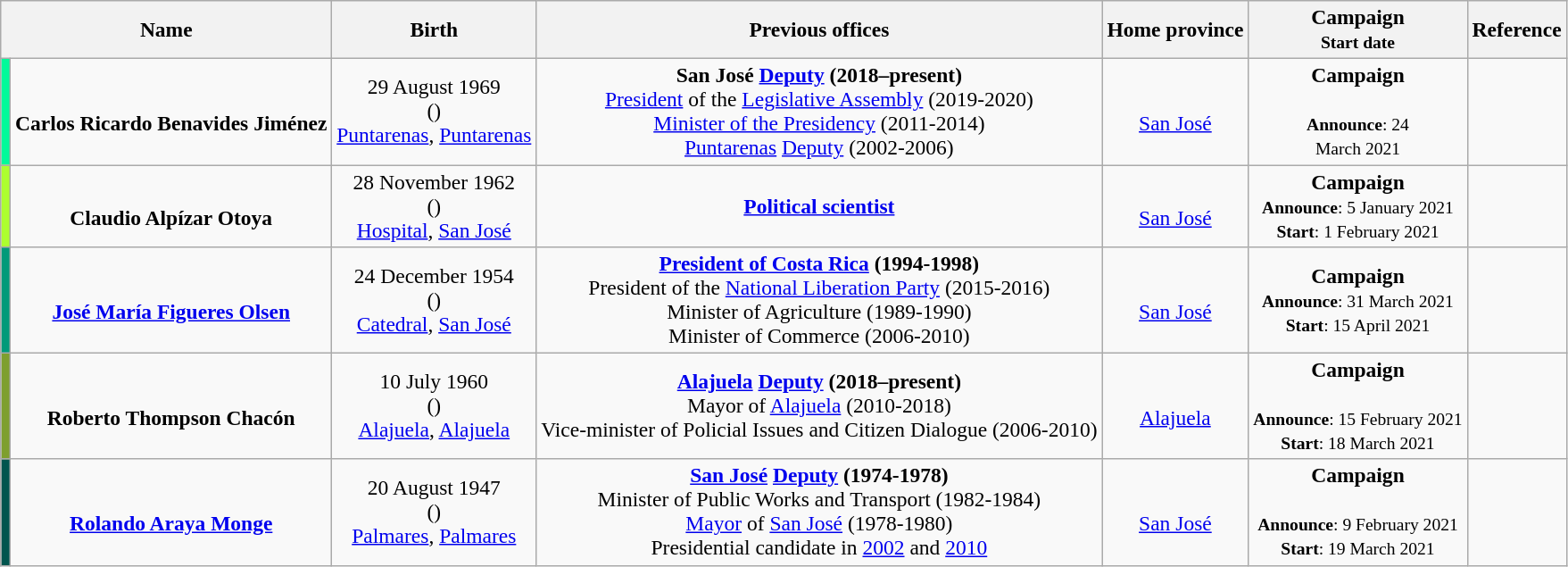<table class="wikitable sortable" style="text-align:center; font-size: 98%;">
<tr>
<th colspan=2 style="width:110px;">Name</th>
<th>Birth</th>
<th>Previous offices</th>
<th>Home province</th>
<th>Campaign<br><small>Start date</small></th>
<th>Reference</th>
</tr>
<tr>
<td bgcolor=#00FA9A></td>
<td><br><strong>Carlos Ricardo Benavides Jiménez</strong></td>
<td>29 August 1969<br>()<br><a href='#'>Puntarenas</a>, <a href='#'>Puntarenas</a></td>
<td><strong>San José <a href='#'>Deputy</a> </strong> <strong>(2018–present)</strong><br><a href='#'>President</a> of the <a href='#'>Legislative Assembly</a> (2019-2020)<br><a href='#'>Minister of the Presidency</a> (2011-2014)<br><a href='#'>Puntarenas</a> <a href='#'>Deputy</a> (2002-2006)</td>
<td><br><a href='#'>San José</a></td>
<td><strong>Campaign</strong><br><br><strong><small>Announce</small></strong><small>: 24<br>March 2021</small></td>
<td></td>
</tr>
<tr>
<td bgcolor=#ADFF2F></td>
<td><br><strong>Claudio Alpízar Otoya</strong></td>
<td>28 November 1962<br>()<br><a href='#'>Hospital</a>, <a href='#'>San José</a></td>
<td><strong><a href='#'>Political scientist</a></strong></td>
<td><br><a href='#'>San José</a></td>
<td><strong>Campaign</strong><br><small><strong>Announce</strong>: 5 January 2021<br><strong>Start</strong>: 1 February 2021</small></td>
<td></td>
</tr>
<tr>
<td bgcolor=#009A79></td>
<td><br><strong><a href='#'>José María Figueres Olsen</a></strong></td>
<td>24 December 1954<br>()<br><a href='#'>Catedral</a>, <a href='#'>San José</a></td>
<td><strong><a href='#'>President of Costa Rica</a> (1994-1998)</strong><br>President of the <a href='#'>National Liberation Party</a> (2015-2016)<br>Minister of Agriculture (1989-1990)<br>Minister of Commerce (2006-2010)</td>
<td><br><a href='#'>San José</a></td>
<td><strong>Campaign</strong><br><small><strong>Announce</strong>: 31 March 2021<br><strong>Start</strong>: 15 April 2021</small></td>
<td></td>
</tr>
<tr>
<td bgcolor=#7E9F2E></td>
<td><br><strong>Roberto Thompson Chacón</strong></td>
<td>10 July 1960<br>()<br><a href='#'>Alajuela</a>, <a href='#'>Alajuela</a></td>
<td><strong><a href='#'>Alajuela</a> <a href='#'>Deputy</a></strong> <strong>(2018–present)</strong><br>Mayor of <a href='#'>Alajuela</a> (2010-2018)<br>Vice-minister of Policial Issues and Citizen Dialogue (2006-2010)</td>
<td><br><a href='#'>Alajuela</a></td>
<td><strong>Campaign</strong><br>
<br><small><strong>Announce</strong>: 15 February 2021<br><strong>Start</strong>: 18 March 2021</small></td>
<td></td>
</tr>
<tr>
<td bgcolor=#00554E></td>
<td><br><strong><a href='#'>Rolando Araya Monge</a></strong></td>
<td>20 August 1947<br>()<br><a href='#'>Palmares</a>, <a href='#'>Palmares</a></td>
<td><strong><a href='#'>San José</a> <a href='#'>Deputy</a></strong> <strong>(1974-1978)</strong><br>Minister of Public Works and Transport (1982-1984)<br><a href='#'>Mayor</a> of <a href='#'>San José</a> (1978-1980)<br>Presidential candidate in <a href='#'>2002</a> and <a href='#'>2010</a></td>
<td><br><a href='#'>San José</a></td>
<td><strong>Campaign</strong><br>
<br><small><strong>Announce</strong>: 9 February 2021<br><strong>Start</strong>: 19 March 2021</small></td>
<td></td>
</tr>
</table>
